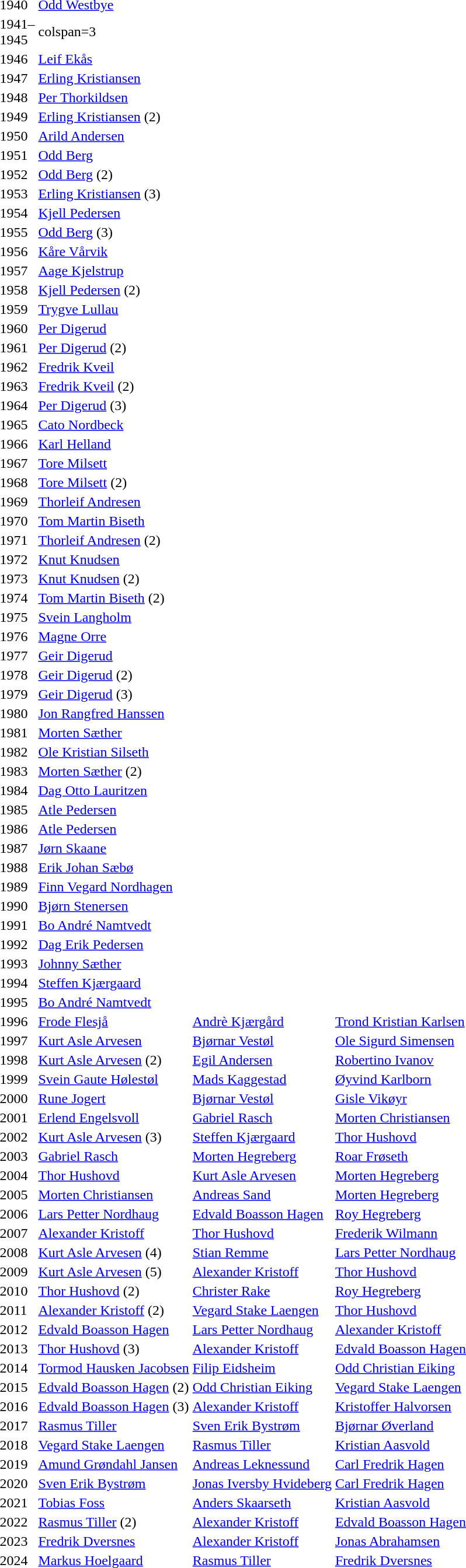<table>
<tr>
<td>1940</td>
<td><a href='#'>Odd Westbye</a></td>
<td></td>
<td></td>
</tr>
<tr>
<td>1941–<br>1945</td>
<td>colspan=3 </td>
</tr>
<tr>
<td>1946</td>
<td><a href='#'>Leif Ekås</a></td>
<td></td>
<td></td>
</tr>
<tr>
<td>1947</td>
<td><a href='#'>Erling Kristiansen</a></td>
<td></td>
<td></td>
</tr>
<tr>
<td>1948</td>
<td><a href='#'>Per Thorkildsen</a></td>
<td></td>
<td></td>
</tr>
<tr>
<td>1949</td>
<td><a href='#'>Erling Kristiansen</a> (2)</td>
<td></td>
<td></td>
</tr>
<tr>
<td>1950</td>
<td><a href='#'>Arild Andersen</a></td>
<td></td>
<td></td>
</tr>
<tr>
<td>1951</td>
<td><a href='#'>Odd Berg</a></td>
<td></td>
<td></td>
</tr>
<tr>
<td>1952</td>
<td><a href='#'>Odd Berg</a> (2)</td>
<td></td>
<td></td>
</tr>
<tr>
<td>1953</td>
<td><a href='#'>Erling Kristiansen</a> (3)</td>
<td></td>
<td></td>
</tr>
<tr>
<td>1954</td>
<td><a href='#'>Kjell Pedersen</a></td>
<td></td>
<td></td>
</tr>
<tr>
<td>1955</td>
<td><a href='#'>Odd Berg</a> (3)</td>
<td></td>
<td></td>
</tr>
<tr>
<td>1956</td>
<td><a href='#'>Kåre Vårvik</a></td>
<td></td>
<td></td>
</tr>
<tr>
<td>1957</td>
<td><a href='#'>Aage Kjelstrup</a></td>
<td></td>
<td></td>
</tr>
<tr>
<td>1958</td>
<td><a href='#'>Kjell Pedersen</a> (2)</td>
<td></td>
<td></td>
</tr>
<tr>
<td>1959</td>
<td><a href='#'>Trygve Lullau</a></td>
<td></td>
<td></td>
</tr>
<tr>
<td>1960</td>
<td><a href='#'>Per Digerud</a></td>
<td></td>
<td></td>
</tr>
<tr>
<td>1961</td>
<td><a href='#'>Per Digerud</a> (2)</td>
<td></td>
<td></td>
</tr>
<tr>
<td>1962</td>
<td><a href='#'>Fredrik Kveil</a></td>
<td></td>
<td></td>
</tr>
<tr>
<td>1963</td>
<td><a href='#'>Fredrik Kveil</a> (2)</td>
<td></td>
<td></td>
</tr>
<tr>
<td>1964</td>
<td><a href='#'>Per Digerud</a> (3)</td>
<td></td>
<td></td>
</tr>
<tr>
<td>1965</td>
<td><a href='#'>Cato Nordbeck</a></td>
<td></td>
<td></td>
</tr>
<tr>
<td>1966</td>
<td><a href='#'>Karl Helland</a></td>
<td></td>
<td></td>
</tr>
<tr>
<td>1967</td>
<td><a href='#'>Tore Milsett</a></td>
<td></td>
<td></td>
</tr>
<tr>
<td>1968</td>
<td><a href='#'>Tore Milsett</a> (2)</td>
<td></td>
<td></td>
</tr>
<tr>
<td>1969</td>
<td><a href='#'>Thorleif Andresen</a></td>
<td></td>
<td></td>
</tr>
<tr>
<td>1970</td>
<td><a href='#'>Tom Martin Biseth</a></td>
<td></td>
<td></td>
</tr>
<tr>
<td>1971</td>
<td><a href='#'>Thorleif Andresen</a> (2)</td>
<td></td>
<td></td>
</tr>
<tr>
<td>1972</td>
<td><a href='#'>Knut Knudsen</a></td>
<td></td>
<td></td>
</tr>
<tr>
<td>1973</td>
<td><a href='#'>Knut Knudsen</a> (2)</td>
<td></td>
<td></td>
</tr>
<tr>
<td>1974</td>
<td><a href='#'>Tom Martin Biseth</a> (2)</td>
<td></td>
<td></td>
</tr>
<tr>
<td>1975</td>
<td><a href='#'>Svein Langholm</a></td>
<td></td>
<td></td>
</tr>
<tr>
<td>1976</td>
<td><a href='#'>Magne Orre</a></td>
<td></td>
<td></td>
</tr>
<tr>
<td>1977</td>
<td><a href='#'>Geir Digerud</a></td>
<td></td>
<td></td>
</tr>
<tr>
<td>1978</td>
<td><a href='#'>Geir Digerud</a> (2)</td>
<td></td>
<td></td>
</tr>
<tr>
<td>1979</td>
<td><a href='#'>Geir Digerud</a> (3)</td>
<td></td>
<td></td>
</tr>
<tr>
<td>1980</td>
<td><a href='#'>Jon Rangfred Hanssen</a></td>
<td></td>
<td></td>
</tr>
<tr>
<td>1981</td>
<td><a href='#'>Morten Sæther</a></td>
<td></td>
<td></td>
</tr>
<tr>
<td>1982</td>
<td><a href='#'>Ole Kristian Silseth</a></td>
<td></td>
<td></td>
</tr>
<tr>
<td>1983</td>
<td><a href='#'>Morten Sæther</a> (2)</td>
<td></td>
<td></td>
</tr>
<tr>
<td>1984</td>
<td><a href='#'>Dag Otto Lauritzen</a></td>
<td></td>
<td></td>
</tr>
<tr>
<td>1985</td>
<td><a href='#'>Atle Pedersen</a></td>
<td></td>
<td></td>
</tr>
<tr>
<td>1986</td>
<td><a href='#'>Atle Pedersen</a></td>
<td></td>
<td></td>
</tr>
<tr>
<td>1987</td>
<td><a href='#'>Jørn Skaane</a></td>
<td></td>
<td></td>
</tr>
<tr>
<td>1988</td>
<td><a href='#'>Erik Johan Sæbø</a></td>
<td></td>
<td></td>
</tr>
<tr>
<td>1989</td>
<td><a href='#'>Finn Vegard Nordhagen</a></td>
<td></td>
<td></td>
</tr>
<tr>
<td>1990</td>
<td><a href='#'>Bjørn Stenersen</a></td>
<td></td>
<td></td>
</tr>
<tr>
<td>1991</td>
<td><a href='#'>Bo André Namtvedt</a></td>
<td></td>
<td></td>
</tr>
<tr>
<td>1992</td>
<td><a href='#'>Dag Erik Pedersen</a></td>
<td></td>
<td></td>
</tr>
<tr>
<td>1993</td>
<td><a href='#'>Johnny Sæther</a></td>
<td></td>
<td></td>
</tr>
<tr>
<td>1994</td>
<td><a href='#'>Steffen Kjærgaard</a></td>
<td></td>
<td></td>
</tr>
<tr>
<td>1995</td>
<td><a href='#'>Bo André Namtvedt</a></td>
<td></td>
<td></td>
</tr>
<tr>
<td>1996</td>
<td><a href='#'>Frode Flesjå</a></td>
<td><a href='#'>Andrè Kjærgård</a></td>
<td><a href='#'>Trond Kristian Karlsen</a></td>
</tr>
<tr>
<td>1997</td>
<td><a href='#'>Kurt Asle Arvesen</a></td>
<td><a href='#'>Bjørnar Vestøl</a></td>
<td><a href='#'>Ole Sigurd Simensen</a></td>
</tr>
<tr>
<td>1998</td>
<td><a href='#'>Kurt Asle Arvesen</a> (2)</td>
<td><a href='#'>Egil Andersen</a></td>
<td><a href='#'>Robertino Ivanov</a></td>
</tr>
<tr>
<td>1999</td>
<td><a href='#'>Svein Gaute Hølestøl</a></td>
<td><a href='#'>Mads Kaggestad</a></td>
<td><a href='#'>Øyvind Karlborn</a></td>
</tr>
<tr>
<td>2000</td>
<td><a href='#'>Rune Jogert</a></td>
<td><a href='#'>Bjørnar Vestøl</a></td>
<td><a href='#'>Gisle Vikøyr</a></td>
</tr>
<tr>
<td>2001</td>
<td><a href='#'>Erlend Engelsvoll</a></td>
<td><a href='#'>Gabriel Rasch</a></td>
<td><a href='#'>Morten Christiansen</a></td>
</tr>
<tr>
<td>2002</td>
<td><a href='#'>Kurt Asle Arvesen</a> (3)</td>
<td><a href='#'>Steffen Kjærgaard</a></td>
<td><a href='#'>Thor Hushovd</a></td>
</tr>
<tr>
<td>2003</td>
<td><a href='#'>Gabriel Rasch</a></td>
<td><a href='#'>Morten Hegreberg</a></td>
<td><a href='#'>Roar Frøseth</a></td>
</tr>
<tr>
<td>2004</td>
<td><a href='#'>Thor Hushovd</a></td>
<td><a href='#'>Kurt Asle Arvesen</a></td>
<td><a href='#'>Morten Hegreberg</a></td>
</tr>
<tr>
<td>2005</td>
<td><a href='#'>Morten Christiansen</a></td>
<td><a href='#'>Andreas Sand</a></td>
<td><a href='#'>Morten Hegreberg</a></td>
</tr>
<tr>
<td>2006</td>
<td><a href='#'>Lars Petter Nordhaug</a></td>
<td><a href='#'>Edvald Boasson Hagen</a></td>
<td><a href='#'>Roy Hegreberg</a></td>
</tr>
<tr>
<td>2007</td>
<td><a href='#'>Alexander Kristoff</a></td>
<td><a href='#'>Thor Hushovd</a></td>
<td><a href='#'>Frederik Wilmann</a></td>
</tr>
<tr>
<td>2008</td>
<td><a href='#'>Kurt Asle Arvesen</a> (4)</td>
<td><a href='#'>Stian Remme</a></td>
<td><a href='#'>Lars Petter Nordhaug</a></td>
</tr>
<tr>
<td>2009</td>
<td><a href='#'>Kurt Asle Arvesen</a> (5)</td>
<td><a href='#'>Alexander Kristoff</a></td>
<td><a href='#'>Thor Hushovd</a></td>
</tr>
<tr>
<td>2010</td>
<td><a href='#'>Thor Hushovd</a> (2)</td>
<td><a href='#'>Christer Rake</a></td>
<td><a href='#'>Roy Hegreberg</a></td>
</tr>
<tr>
<td>2011</td>
<td><a href='#'>Alexander Kristoff</a> (2)</td>
<td><a href='#'>Vegard Stake Laengen</a></td>
<td><a href='#'>Thor Hushovd</a></td>
</tr>
<tr>
<td>2012</td>
<td><a href='#'>Edvald Boasson Hagen</a></td>
<td><a href='#'>Lars Petter Nordhaug</a></td>
<td><a href='#'>Alexander Kristoff</a></td>
</tr>
<tr>
<td>2013</td>
<td><a href='#'>Thor Hushovd</a> (3)</td>
<td><a href='#'>Alexander Kristoff</a></td>
<td><a href='#'>Edvald Boasson Hagen</a></td>
</tr>
<tr>
<td>2014</td>
<td><a href='#'>Tormod Hausken Jacobsen</a></td>
<td><a href='#'>Filip Eidsheim</a></td>
<td><a href='#'>Odd Christian Eiking</a></td>
</tr>
<tr>
<td>2015</td>
<td><a href='#'>Edvald Boasson Hagen</a> (2)</td>
<td><a href='#'>Odd Christian Eiking</a></td>
<td><a href='#'>Vegard Stake Laengen</a></td>
</tr>
<tr>
<td>2016</td>
<td><a href='#'>Edvald Boasson Hagen</a> (3)</td>
<td><a href='#'>Alexander Kristoff</a></td>
<td><a href='#'>Kristoffer Halvorsen</a></td>
</tr>
<tr>
<td>2017</td>
<td><a href='#'>Rasmus Tiller</a></td>
<td><a href='#'>Sven Erik Bystrøm</a></td>
<td><a href='#'>Bjørnar Øverland</a></td>
</tr>
<tr>
<td>2018</td>
<td><a href='#'>Vegard Stake Laengen</a></td>
<td><a href='#'>Rasmus Tiller</a></td>
<td><a href='#'>Kristian Aasvold</a></td>
</tr>
<tr>
<td>2019</td>
<td><a href='#'>Amund Grøndahl Jansen</a></td>
<td><a href='#'>Andreas Leknessund</a></td>
<td><a href='#'>Carl Fredrik Hagen</a></td>
</tr>
<tr>
<td>2020</td>
<td><a href='#'>Sven Erik Bystrøm</a></td>
<td><a href='#'>Jonas Iversby Hvideberg</a></td>
<td><a href='#'>Carl Fredrik Hagen</a></td>
</tr>
<tr>
<td>2021</td>
<td><a href='#'>Tobias Foss</a></td>
<td><a href='#'>Anders Skaarseth</a></td>
<td><a href='#'>Kristian Aasvold</a></td>
</tr>
<tr>
<td>2022</td>
<td><a href='#'>Rasmus Tiller</a> (2)</td>
<td><a href='#'>Alexander Kristoff</a></td>
<td><a href='#'>Edvald Boasson Hagen</a></td>
</tr>
<tr>
<td>2023</td>
<td><a href='#'>Fredrik Dversnes</a></td>
<td><a href='#'>Alexander Kristoff</a></td>
<td><a href='#'>Jonas Abrahamsen</a></td>
</tr>
<tr>
<td>2024</td>
<td><a href='#'>Markus Hoelgaard</a></td>
<td><a href='#'>Rasmus Tiller</a></td>
<td><a href='#'>Fredrik Dversnes</a></td>
</tr>
</table>
